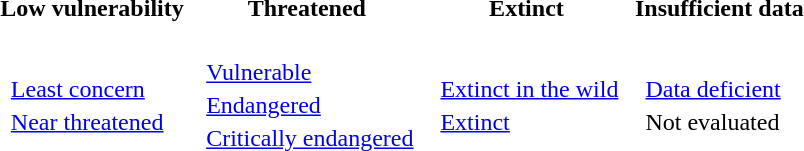<table style="margin: 1em auto 1em auto;">
<tr>
<th>Low vulnerability</th>
<th></th>
<th>Threatened</th>
<th></th>
<th>Extinct</th>
<th></th>
<th>Insufficient data</th>
</tr>
<tr>
<td><br><table>
<tr>
<td></td>
<td><a href='#'>Least concern</a></td>
</tr>
<tr>
<td></td>
<td><a href='#'>Near threatened</a></td>
</tr>
</table>
</td>
<td></td>
<td><br><table>
<tr>
<td></td>
<td><a href='#'>Vulnerable</a></td>
</tr>
<tr>
<td></td>
<td><a href='#'>Endangered</a></td>
</tr>
<tr>
<td></td>
<td><a href='#'>Critically endangered</a></td>
</tr>
</table>
</td>
<td></td>
<td><br><table>
<tr>
<td></td>
<td><a href='#'>Extinct in the wild</a></td>
</tr>
<tr>
<td></td>
<td><a href='#'>Extinct</a></td>
</tr>
</table>
</td>
<td></td>
<td><br><table>
<tr>
<td></td>
<td><a href='#'>Data deficient</a></td>
</tr>
<tr>
<td></td>
<td>Not evaluated</td>
</tr>
</table>
</td>
</tr>
</table>
